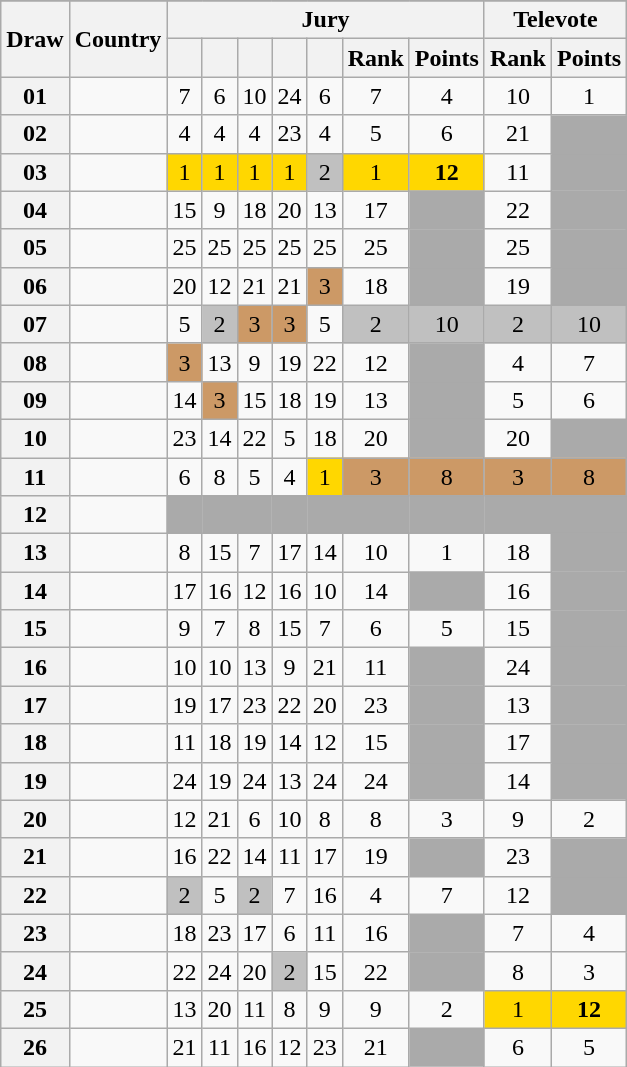<table class="sortable wikitable collapsible plainrowheaders" style="text-align:center;">
<tr>
</tr>
<tr>
<th scope="col" rowspan="2">Draw</th>
<th scope="col" rowspan="2">Country</th>
<th scope="col" colspan="7">Jury</th>
<th scope="col" colspan="2">Televote</th>
</tr>
<tr>
<th scope="col"><small></small></th>
<th scope="col"><small></small></th>
<th scope="col"><small></small></th>
<th scope="col"><small></small></th>
<th scope="col"><small></small></th>
<th scope="col">Rank</th>
<th scope="col">Points</th>
<th scope="col">Rank</th>
<th scope="col">Points</th>
</tr>
<tr>
<th scope="row" style="text-align:center;">01</th>
<td style="text-align:left;"></td>
<td>7</td>
<td>6</td>
<td>10</td>
<td>24</td>
<td>6</td>
<td>7</td>
<td>4</td>
<td>10</td>
<td>1</td>
</tr>
<tr>
<th scope="row" style="text-align:center;">02</th>
<td style="text-align:left;"></td>
<td>4</td>
<td>4</td>
<td>4</td>
<td>23</td>
<td>4</td>
<td>5</td>
<td>6</td>
<td>21</td>
<td style="background:#AAAAAA;"></td>
</tr>
<tr>
<th scope="row" style="text-align:center;">03</th>
<td style="text-align:left;"></td>
<td style="background:gold;">1</td>
<td style="background:gold;">1</td>
<td style="background:gold;">1</td>
<td style="background:gold;">1</td>
<td style="background:silver;">2</td>
<td style="background:gold;">1</td>
<td style="background:gold;"><strong>12</strong></td>
<td>11</td>
<td style="background:#AAAAAA;"></td>
</tr>
<tr>
<th scope="row" style="text-align:center;">04</th>
<td style="text-align:left;"></td>
<td>15</td>
<td>9</td>
<td>18</td>
<td>20</td>
<td>13</td>
<td>17</td>
<td style="background:#AAAAAA;"></td>
<td>22</td>
<td style="background:#AAAAAA;"></td>
</tr>
<tr>
<th scope="row" style="text-align:center;">05</th>
<td style="text-align:left;"></td>
<td>25</td>
<td>25</td>
<td>25</td>
<td>25</td>
<td>25</td>
<td>25</td>
<td style="background:#AAAAAA;"></td>
<td>25</td>
<td style="background:#AAAAAA;"></td>
</tr>
<tr>
<th scope="row" style="text-align:center;">06</th>
<td style="text-align:left;"></td>
<td>20</td>
<td>12</td>
<td>21</td>
<td>21</td>
<td style="background:#CC9966;">3</td>
<td>18</td>
<td style="background:#AAAAAA;"></td>
<td>19</td>
<td style="background:#AAAAAA;"></td>
</tr>
<tr>
<th scope="row" style="text-align:center;">07</th>
<td style="text-align:left;"></td>
<td>5</td>
<td style="background:silver;">2</td>
<td style="background:#CC9966;">3</td>
<td style="background:#CC9966;">3</td>
<td>5</td>
<td style="background:silver;">2</td>
<td style="background:silver;">10</td>
<td style="background:silver;">2</td>
<td style="background:silver;">10</td>
</tr>
<tr>
<th scope="row" style="text-align:center;">08</th>
<td style="text-align:left;"></td>
<td style="background:#CC9966;">3</td>
<td>13</td>
<td>9</td>
<td>19</td>
<td>22</td>
<td>12</td>
<td style="background:#AAAAAA;"></td>
<td>4</td>
<td>7</td>
</tr>
<tr>
<th scope="row" style="text-align:center;">09</th>
<td style="text-align:left;"></td>
<td>14</td>
<td style="background:#CC9966;">3</td>
<td>15</td>
<td>18</td>
<td>19</td>
<td>13</td>
<td style="background:#AAAAAA;"></td>
<td>5</td>
<td>6</td>
</tr>
<tr>
<th scope="row" style="text-align:center;">10</th>
<td style="text-align:left;"></td>
<td>23</td>
<td>14</td>
<td>22</td>
<td>5</td>
<td>18</td>
<td>20</td>
<td style="background:#AAAAAA;"></td>
<td>20</td>
<td style="background:#AAAAAA;"></td>
</tr>
<tr>
<th scope="row" style="text-align:center;">11</th>
<td style="text-align:left;"></td>
<td>6</td>
<td>8</td>
<td>5</td>
<td>4</td>
<td style="background:gold;">1</td>
<td style="background:#CC9966;">3</td>
<td style="background:#CC9966;">8</td>
<td style="background:#CC9966;">3</td>
<td style="background:#CC9966;">8</td>
</tr>
<tr class="sortbottom">
<th scope="row" style="text-align:center;">12</th>
<td style="text-align:left;"></td>
<td style="background:#AAAAAA;"></td>
<td style="background:#AAAAAA;"></td>
<td style="background:#AAAAAA;"></td>
<td style="background:#AAAAAA;"></td>
<td style="background:#AAAAAA;"></td>
<td style="background:#AAAAAA;"></td>
<td style="background:#AAAAAA;"></td>
<td style="background:#AAAAAA;"></td>
<td style="background:#AAAAAA;"></td>
</tr>
<tr>
<th scope="row" style="text-align:center;">13</th>
<td style="text-align:left;"></td>
<td>8</td>
<td>15</td>
<td>7</td>
<td>17</td>
<td>14</td>
<td>10</td>
<td>1</td>
<td>18</td>
<td style="background:#AAAAAA;"></td>
</tr>
<tr>
<th scope="row" style="text-align:center;">14</th>
<td style="text-align:left;"></td>
<td>17</td>
<td>16</td>
<td>12</td>
<td>16</td>
<td>10</td>
<td>14</td>
<td style="background:#AAAAAA;"></td>
<td>16</td>
<td style="background:#AAAAAA;"></td>
</tr>
<tr>
<th scope="row" style="text-align:center;">15</th>
<td style="text-align:left;"></td>
<td>9</td>
<td>7</td>
<td>8</td>
<td>15</td>
<td>7</td>
<td>6</td>
<td>5</td>
<td>15</td>
<td style="background:#AAAAAA;"></td>
</tr>
<tr>
<th scope="row" style="text-align:center;">16</th>
<td style="text-align:left;"></td>
<td>10</td>
<td>10</td>
<td>13</td>
<td>9</td>
<td>21</td>
<td>11</td>
<td style="background:#AAAAAA;"></td>
<td>24</td>
<td style="background:#AAAAAA;"></td>
</tr>
<tr>
<th scope="row" style="text-align:center;">17</th>
<td style="text-align:left;"></td>
<td>19</td>
<td>17</td>
<td>23</td>
<td>22</td>
<td>20</td>
<td>23</td>
<td style="background:#AAAAAA;"></td>
<td>13</td>
<td style="background:#AAAAAA;"></td>
</tr>
<tr>
<th scope="row" style="text-align:center;">18</th>
<td style="text-align:left;"></td>
<td>11</td>
<td>18</td>
<td>19</td>
<td>14</td>
<td>12</td>
<td>15</td>
<td style="background:#AAAAAA;"></td>
<td>17</td>
<td style="background:#AAAAAA;"></td>
</tr>
<tr>
<th scope="row" style="text-align:center;">19</th>
<td style="text-align:left;"></td>
<td>24</td>
<td>19</td>
<td>24</td>
<td>13</td>
<td>24</td>
<td>24</td>
<td style="background:#AAAAAA;"></td>
<td>14</td>
<td style="background:#AAAAAA;"></td>
</tr>
<tr>
<th scope="row" style="text-align:center;">20</th>
<td style="text-align:left;"></td>
<td>12</td>
<td>21</td>
<td>6</td>
<td>10</td>
<td>8</td>
<td>8</td>
<td>3</td>
<td>9</td>
<td>2</td>
</tr>
<tr>
<th scope="row" style="text-align:center;">21</th>
<td style="text-align:left;"></td>
<td>16</td>
<td>22</td>
<td>14</td>
<td>11</td>
<td>17</td>
<td>19</td>
<td style="background:#AAAAAA;"></td>
<td>23</td>
<td style="background:#AAAAAA;"></td>
</tr>
<tr>
<th scope="row" style="text-align:center;">22</th>
<td style="text-align:left;"></td>
<td style="background:silver;">2</td>
<td>5</td>
<td style="background:silver;">2</td>
<td>7</td>
<td>16</td>
<td>4</td>
<td>7</td>
<td>12</td>
<td style="background:#AAAAAA;"></td>
</tr>
<tr>
<th scope="row" style="text-align:center;">23</th>
<td style="text-align:left;"></td>
<td>18</td>
<td>23</td>
<td>17</td>
<td>6</td>
<td>11</td>
<td>16</td>
<td style="background:#AAAAAA;"></td>
<td>7</td>
<td>4</td>
</tr>
<tr>
<th scope="row" style="text-align:center;">24</th>
<td style="text-align:left;"></td>
<td>22</td>
<td>24</td>
<td>20</td>
<td style="background:silver;">2</td>
<td>15</td>
<td>22</td>
<td style="background:#AAAAAA;"></td>
<td>8</td>
<td>3</td>
</tr>
<tr>
<th scope="row" style="text-align:center;">25</th>
<td style="text-align:left;"></td>
<td>13</td>
<td>20</td>
<td>11</td>
<td>8</td>
<td>9</td>
<td>9</td>
<td>2</td>
<td style="background:gold;">1</td>
<td style="background:gold;"><strong>12</strong></td>
</tr>
<tr>
<th scope="row" style="text-align:center;">26</th>
<td style="text-align:left;"></td>
<td>21</td>
<td>11</td>
<td>16</td>
<td>12</td>
<td>23</td>
<td>21</td>
<td style="background:#AAAAAA;"></td>
<td>6</td>
<td>5</td>
</tr>
</table>
